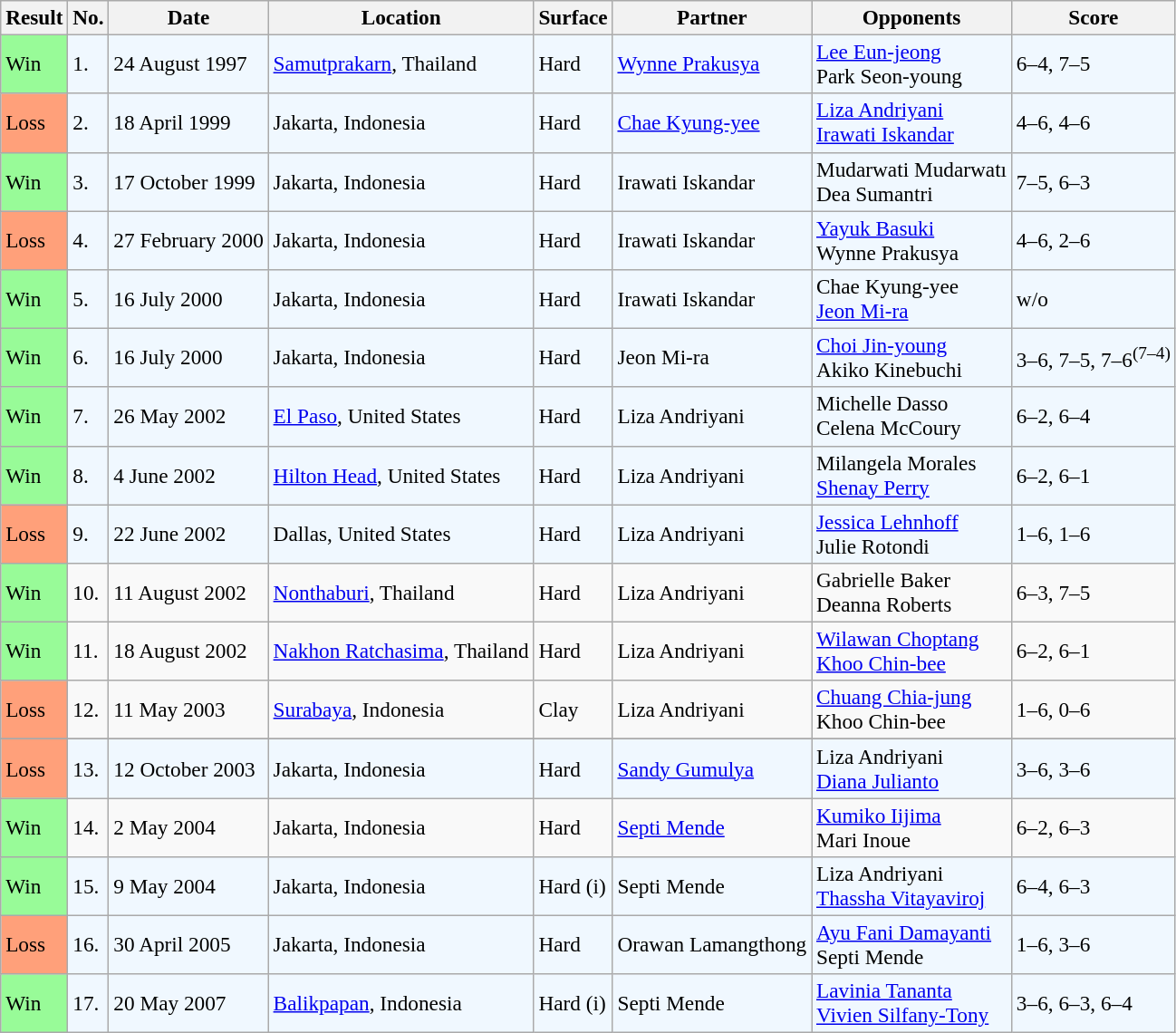<table class="sortable wikitable" style="font-size:97%;">
<tr>
<th>Result</th>
<th>No.</th>
<th>Date</th>
<th>Location</th>
<th>Surface</th>
<th>Partner</th>
<th>Opponents</th>
<th>Score</th>
</tr>
<tr style="background:#f0f8ff;">
<td style="background:#98fb98;">Win</td>
<td>1.</td>
<td>24 August 1997</td>
<td><a href='#'>Samutprakarn</a>, Thailand</td>
<td>Hard</td>
<td> <a href='#'>Wynne Prakusya</a></td>
<td> <a href='#'>Lee Eun-jeong</a> <br>  Park Seon-young</td>
<td>6–4, 7–5</td>
</tr>
<tr style="background:#f0f8ff;">
<td style="background:#ffa07a;">Loss</td>
<td>2.</td>
<td>18 April 1999</td>
<td>Jakarta, Indonesia</td>
<td>Hard</td>
<td> <a href='#'>Chae Kyung-yee</a></td>
<td> <a href='#'>Liza Andriyani</a> <br>  <a href='#'>Irawati Iskandar</a></td>
<td>4–6, 4–6</td>
</tr>
<tr style="background:#f0f8ff;">
<td style="background:#98fb98;">Win</td>
<td>3.</td>
<td>17 October 1999</td>
<td>Jakarta, Indonesia</td>
<td>Hard</td>
<td> Irawati Iskandar</td>
<td> Mudarwati Mudarwatı <br>  Dea Sumantri</td>
<td>7–5, 6–3</td>
</tr>
<tr style="background:#f0f8ff;">
<td style="background:#ffa07a;">Loss</td>
<td>4.</td>
<td>27 February 2000</td>
<td>Jakarta, Indonesia</td>
<td>Hard</td>
<td> Irawati Iskandar</td>
<td> <a href='#'>Yayuk Basuki</a> <br>  Wynne Prakusya</td>
<td>4–6, 2–6</td>
</tr>
<tr style="background:#f0f8ff;">
<td style="background:#98fb98;">Win</td>
<td>5.</td>
<td>16 July 2000</td>
<td>Jakarta, Indonesia</td>
<td>Hard</td>
<td> Irawati Iskandar</td>
<td> Chae Kyung-yee <br>   <a href='#'>Jeon Mi-ra</a></td>
<td>w/o</td>
</tr>
<tr style="background:#f0f8ff;">
<td style="background:#98fb98;">Win</td>
<td>6.</td>
<td>16 July 2000</td>
<td>Jakarta, Indonesia</td>
<td>Hard</td>
<td> Jeon Mi-ra</td>
<td> <a href='#'>Choi Jin-young</a> <br>  Akiko Kinebuchi</td>
<td>3–6, 7–5, 7–6<sup>(7–4)</sup></td>
</tr>
<tr style="background:#f0f8ff;">
<td style="background:#98fb98;">Win</td>
<td>7.</td>
<td>26 May 2002</td>
<td><a href='#'>El Paso</a>, United States</td>
<td>Hard</td>
<td> Liza Andriyani</td>
<td> Michelle Dasso <br>  Celena McCoury</td>
<td>6–2, 6–4</td>
</tr>
<tr style="background:#f0f8ff;">
<td style="background:#98fb98;">Win</td>
<td>8.</td>
<td>4 June 2002</td>
<td><a href='#'>Hilton Head</a>, United States</td>
<td>Hard</td>
<td> Liza Andriyani</td>
<td> Milangela Morales <br>  <a href='#'>Shenay Perry</a></td>
<td>6–2, 6–1</td>
</tr>
<tr style="background:#f0f8ff;">
<td style="background:#ffa07a;">Loss</td>
<td>9.</td>
<td>22 June 2002</td>
<td>Dallas, United States</td>
<td>Hard</td>
<td> Liza Andriyani</td>
<td> <a href='#'>Jessica Lehnhoff</a> <br>  Julie Rotondi</td>
<td>1–6, 1–6</td>
</tr>
<tr>
<td style="background:#98fb98;">Win</td>
<td>10.</td>
<td>11 August 2002</td>
<td><a href='#'>Nonthaburi</a>, Thailand</td>
<td>Hard</td>
<td> Liza Andriyani</td>
<td> Gabrielle Baker <br>  Deanna Roberts</td>
<td>6–3, 7–5</td>
</tr>
<tr>
<td style="background:#98fb98;">Win</td>
<td>11.</td>
<td>18 August 2002</td>
<td><a href='#'>Nakhon Ratchasima</a>, Thailand</td>
<td>Hard</td>
<td> Liza Andriyani</td>
<td> <a href='#'>Wilawan Choptang</a> <br>  <a href='#'>Khoo Chin-bee</a></td>
<td>6–2, 6–1</td>
</tr>
<tr>
<td style="background:#ffa07a;">Loss</td>
<td>12.</td>
<td>11 May 2003</td>
<td><a href='#'>Surabaya</a>, Indonesia</td>
<td>Clay</td>
<td> Liza Andriyani</td>
<td> <a href='#'>Chuang Chia-jung</a> <br>  Khoo Chin-bee</td>
<td>1–6, 0–6</td>
</tr>
<tr>
</tr>
<tr style="background:#f0f8ff;">
<td style="background:#ffa07a;">Loss</td>
<td>13.</td>
<td>12 October 2003</td>
<td>Jakarta, Indonesia</td>
<td>Hard</td>
<td> <a href='#'>Sandy Gumulya</a></td>
<td> Liza Andriyani <br>  <a href='#'>Diana Julianto</a></td>
<td>3–6, 3–6</td>
</tr>
<tr>
<td style="background:#98fb98;">Win</td>
<td>14.</td>
<td>2 May 2004</td>
<td>Jakarta, Indonesia</td>
<td>Hard</td>
<td> <a href='#'>Septi Mende</a></td>
<td> <a href='#'>Kumiko Iijima</a> <br>  Mari Inoue</td>
<td>6–2, 6–3</td>
</tr>
<tr style="background:#f0f8ff;">
<td style="background:#98fb98;">Win</td>
<td>15.</td>
<td>9 May 2004</td>
<td>Jakarta, Indonesia</td>
<td>Hard (i)</td>
<td> Septi Mende</td>
<td> Liza Andriyani <br>  <a href='#'>Thassha Vitayaviroj</a></td>
<td>6–4, 6–3</td>
</tr>
<tr style="background:#f0f8ff;">
<td style="background:#ffa07a;">Loss</td>
<td>16.</td>
<td>30 April 2005</td>
<td>Jakarta, Indonesia</td>
<td>Hard</td>
<td> Orawan Lamangthong</td>
<td> <a href='#'>Ayu Fani Damayanti</a> <br>  Septi Mende</td>
<td>1–6, 3–6</td>
</tr>
<tr style="background:#f0f8ff;">
<td style="background:#98fb98;">Win</td>
<td>17.</td>
<td>20 May 2007</td>
<td><a href='#'>Balikpapan</a>, Indonesia</td>
<td>Hard (i)</td>
<td> Septi Mende</td>
<td> <a href='#'>Lavinia Tananta</a> <br>  <a href='#'>Vivien Silfany-Tony</a></td>
<td>3–6, 6–3, 6–4</td>
</tr>
</table>
